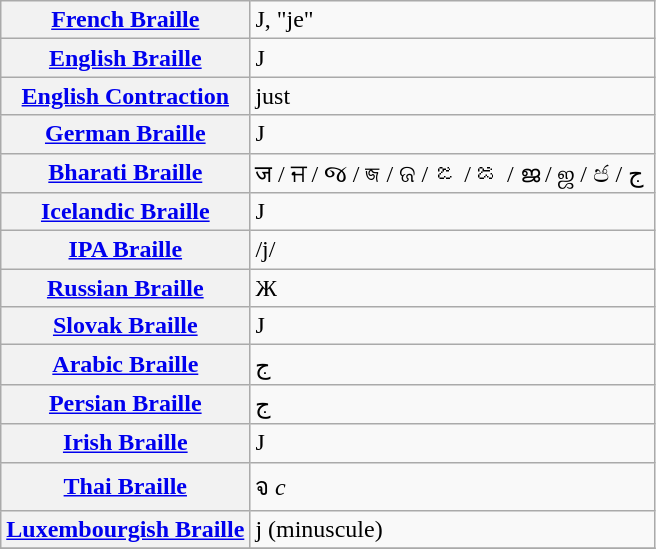<table class="wikitable">
<tr>
<th align=left><a href='#'>French Braille</a></th>
<td>J, "je"</td>
</tr>
<tr>
<th align=left><a href='#'>English Braille</a></th>
<td>J</td>
</tr>
<tr>
<th align=left><a href='#'>English Contraction</a></th>
<td>just</td>
</tr>
<tr>
<th align=left><a href='#'>German Braille</a></th>
<td>J</td>
</tr>
<tr>
<th align=left><a href='#'>Bharati Braille</a></th>
<td>ज / ਜ / જ / জ / ଜ / జ / ಜ / ജ / ஜ / ජ / ج ‎</td>
</tr>
<tr>
<th align=left><a href='#'>Icelandic Braille</a></th>
<td>J</td>
</tr>
<tr>
<th align=left><a href='#'>IPA Braille</a></th>
<td>/j/</td>
</tr>
<tr>
<th align=left><a href='#'>Russian Braille</a></th>
<td>Ж</td>
</tr>
<tr>
<th align=left><a href='#'>Slovak Braille</a></th>
<td>J</td>
</tr>
<tr>
<th align=left><a href='#'>Arabic Braille</a></th>
<td>ج</td>
</tr>
<tr>
<th align=left><a href='#'>Persian Braille</a></th>
<td>ج</td>
</tr>
<tr>
<th align=left><a href='#'>Irish Braille</a></th>
<td>J</td>
</tr>
<tr>
<th align=left><a href='#'>Thai Braille</a></th>
<td>จ <em>c</em></td>
</tr>
<tr>
<th align=left><a href='#'>Luxembourgish Braille</a></th>
<td>j (minuscule)</td>
</tr>
<tr>
</tr>
</table>
